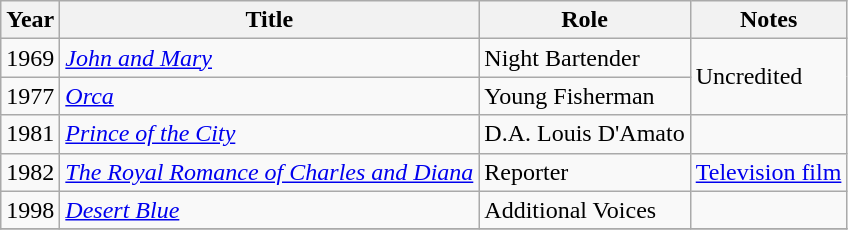<table class="wikitable sortable plainrowheaders" style="white-space:nowrap">
<tr>
<th>Year</th>
<th>Title</th>
<th>Role</th>
<th>Notes</th>
</tr>
<tr>
<td>1969</td>
<td><em><a href='#'>John and Mary</a></em></td>
<td>Night Bartender</td>
<td rowspan=2>Uncredited</td>
</tr>
<tr>
<td>1977</td>
<td><em><a href='#'>Orca</a></em></td>
<td>Young Fisherman</td>
</tr>
<tr>
<td>1981</td>
<td><em><a href='#'>Prince of the City</a></em></td>
<td>D.A. Louis D'Amato</td>
<td></td>
</tr>
<tr>
<td>1982</td>
<td><em><a href='#'>The Royal Romance of Charles and Diana</a></em></td>
<td>Reporter</td>
<td><a href='#'>Television film</a></td>
</tr>
<tr>
<td>1998</td>
<td><em><a href='#'>Desert Blue</a></em></td>
<td>Additional Voices</td>
<td></td>
</tr>
<tr>
</tr>
</table>
